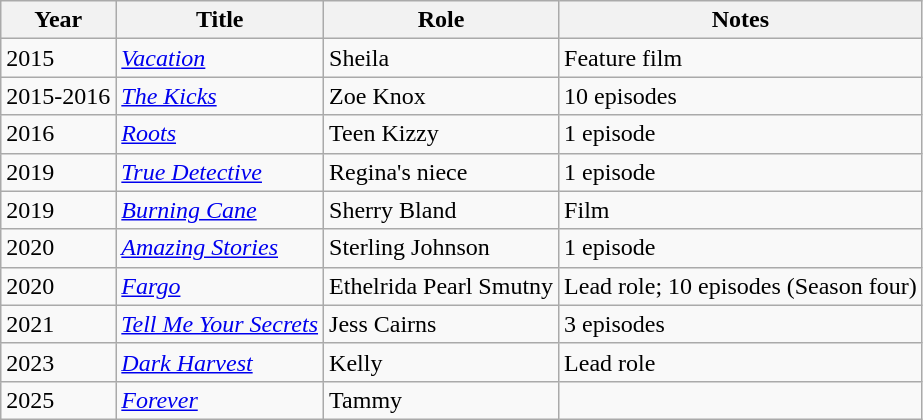<table class="wikitable sortable">
<tr>
<th>Year</th>
<th>Title</th>
<th>Role</th>
<th class="unsortable">Notes</th>
</tr>
<tr>
<td>2015</td>
<td><em><a href='#'>Vacation</a></em></td>
<td>Sheila</td>
<td>Feature film</td>
</tr>
<tr>
<td>2015-2016</td>
<td><em><a href='#'>The Kicks</a></em></td>
<td>Zoe Knox</td>
<td>10 episodes</td>
</tr>
<tr>
<td>2016</td>
<td><em><a href='#'>Roots</a></em></td>
<td>Teen Kizzy</td>
<td>1 episode</td>
</tr>
<tr>
<td>2019</td>
<td><em><a href='#'>True Detective</a></em></td>
<td>Regina's niece</td>
<td>1 episode</td>
</tr>
<tr>
<td>2019</td>
<td><em><a href='#'>Burning Cane</a></em></td>
<td>Sherry Bland</td>
<td>Film</td>
</tr>
<tr>
<td>2020</td>
<td><em><a href='#'> Amazing Stories</a></em></td>
<td>Sterling Johnson</td>
<td>1 episode</td>
</tr>
<tr>
<td>2020</td>
<td><em><a href='#'>Fargo</a></em></td>
<td>Ethelrida Pearl Smutny</td>
<td>Lead role; 10 episodes (Season four)</td>
</tr>
<tr>
<td>2021</td>
<td><em><a href='#'>Tell Me Your Secrets</a></em></td>
<td>Jess Cairns</td>
<td>3 episodes</td>
</tr>
<tr>
<td>2023</td>
<td><em><a href='#'> Dark Harvest</a></em></td>
<td>Kelly</td>
<td>Lead role</td>
</tr>
<tr>
<td>2025</td>
<td><em><a href='#'>Forever</a></em></td>
<td>Tammy</td>
<td></td>
</tr>
</table>
